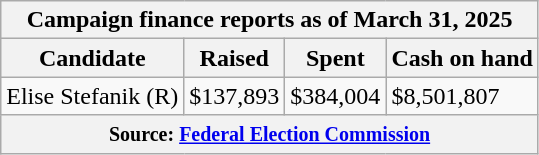<table class="wikitable sortable">
<tr>
<th colspan=4>Campaign finance reports as of March 31, 2025</th>
</tr>
<tr style="text-align:center;">
<th>Candidate</th>
<th>Raised</th>
<th>Spent</th>
<th>Cash on hand</th>
</tr>
<tr>
<td>Elise Stefanik (R)</td>
<td>$137,893</td>
<td>$384,004</td>
<td>$8,501,807</td>
</tr>
<tr>
<th colspan="4"><small>Source: <a href='#'>Federal Election Commission</a></small></th>
</tr>
</table>
